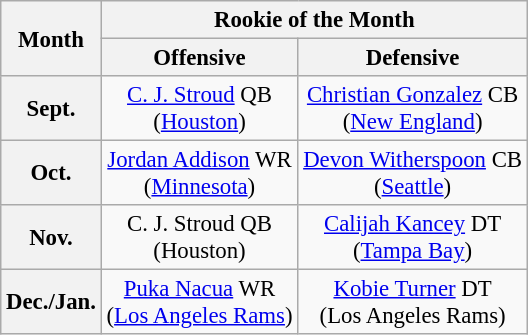<table class="wikitable" style="font-size: 95%; text-align: center;">
<tr>
<th rowspan=2>Month</th>
<th colspan=2>Rookie of the Month</th>
</tr>
<tr>
<th>Offensive</th>
<th>Defensive</th>
</tr>
<tr>
<th>Sept.</th>
<td><a href='#'>C. J. Stroud</a> QB<br>(<a href='#'>Houston</a>)</td>
<td><a href='#'>Christian Gonzalez</a> CB<br>(<a href='#'>New England</a>)</td>
</tr>
<tr>
<th>Oct.</th>
<td><a href='#'>Jordan Addison</a> WR<br>(<a href='#'>Minnesota</a>)</td>
<td><a href='#'>Devon Witherspoon</a> CB<br>(<a href='#'>Seattle</a>)</td>
</tr>
<tr>
<th>Nov.</th>
<td>C. J. Stroud QB<br>(Houston)</td>
<td><a href='#'>Calijah Kancey</a> DT<br>(<a href='#'>Tampa Bay</a>)</td>
</tr>
<tr>
<th>Dec./Jan.</th>
<td><a href='#'>Puka Nacua</a> WR<br>(<a href='#'>Los Angeles Rams</a>)</td>
<td><a href='#'>Kobie Turner</a> DT<br>(Los Angeles Rams)</td>
</tr>
</table>
